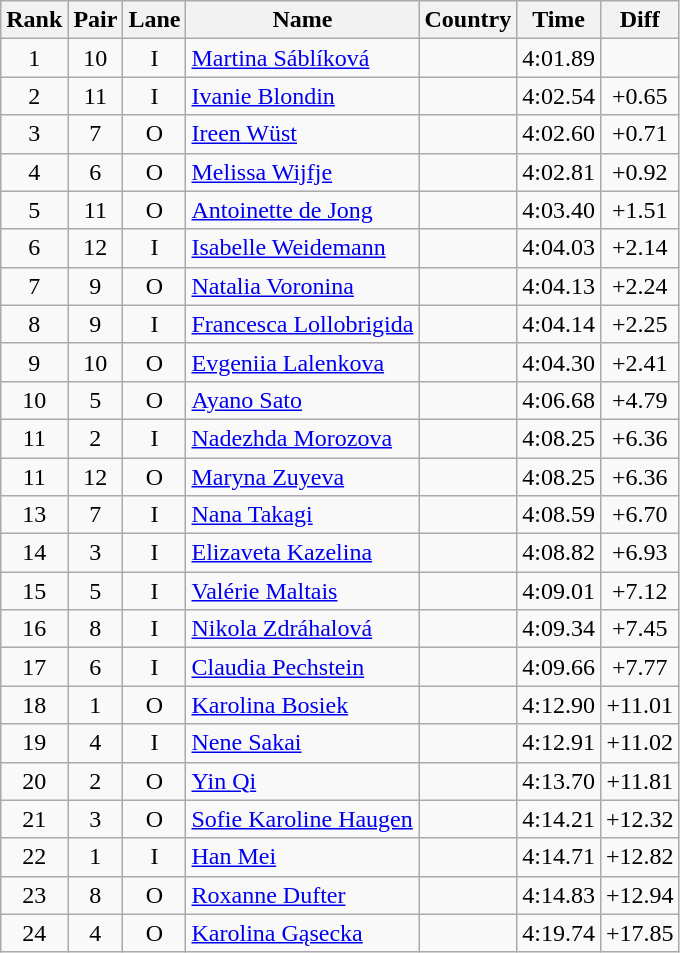<table class="wikitable sortable" style="text-align:center">
<tr>
<th>Rank</th>
<th>Pair</th>
<th>Lane</th>
<th>Name</th>
<th>Country</th>
<th>Time</th>
<th>Diff</th>
</tr>
<tr>
<td>1</td>
<td>10</td>
<td>I</td>
<td align=left><a href='#'>Martina Sáblíková</a></td>
<td align=left></td>
<td>4:01.89</td>
<td></td>
</tr>
<tr>
<td>2</td>
<td>11</td>
<td>I</td>
<td align=left><a href='#'>Ivanie Blondin</a></td>
<td align=left></td>
<td>4:02.54</td>
<td>+0.65</td>
</tr>
<tr>
<td>3</td>
<td>7</td>
<td>O</td>
<td align=left><a href='#'>Ireen Wüst</a></td>
<td align=left></td>
<td>4:02.60</td>
<td>+0.71</td>
</tr>
<tr>
<td>4</td>
<td>6</td>
<td>O</td>
<td align=left><a href='#'>Melissa Wijfje</a></td>
<td align=left></td>
<td>4:02.81</td>
<td>+0.92</td>
</tr>
<tr>
<td>5</td>
<td>11</td>
<td>O</td>
<td align=left><a href='#'>Antoinette de Jong</a></td>
<td align=left></td>
<td>4:03.40</td>
<td>+1.51</td>
</tr>
<tr>
<td>6</td>
<td>12</td>
<td>I</td>
<td align=left><a href='#'>Isabelle Weidemann</a></td>
<td align=left></td>
<td>4:04.03</td>
<td>+2.14</td>
</tr>
<tr>
<td>7</td>
<td>9</td>
<td>O</td>
<td align=left><a href='#'>Natalia Voronina</a></td>
<td align=left></td>
<td>4:04.13</td>
<td>+2.24</td>
</tr>
<tr>
<td>8</td>
<td>9</td>
<td>I</td>
<td align=left><a href='#'>Francesca Lollobrigida</a></td>
<td align=left></td>
<td>4:04.14</td>
<td>+2.25</td>
</tr>
<tr>
<td>9</td>
<td>10</td>
<td>O</td>
<td align=left><a href='#'>Evgeniia Lalenkova</a></td>
<td align=left></td>
<td>4:04.30</td>
<td>+2.41</td>
</tr>
<tr>
<td>10</td>
<td>5</td>
<td>O</td>
<td align=left><a href='#'>Ayano Sato</a></td>
<td align=left></td>
<td>4:06.68</td>
<td>+4.79</td>
</tr>
<tr>
<td>11</td>
<td>2</td>
<td>I</td>
<td align=left><a href='#'>Nadezhda Morozova</a></td>
<td align=left></td>
<td>4:08.25</td>
<td>+6.36</td>
</tr>
<tr>
<td>11</td>
<td>12</td>
<td>O</td>
<td align=left><a href='#'>Maryna Zuyeva</a></td>
<td align=left></td>
<td>4:08.25</td>
<td>+6.36</td>
</tr>
<tr>
<td>13</td>
<td>7</td>
<td>I</td>
<td align=left><a href='#'>Nana Takagi</a></td>
<td align=left></td>
<td>4:08.59</td>
<td>+6.70</td>
</tr>
<tr>
<td>14</td>
<td>3</td>
<td>I</td>
<td align=left><a href='#'>Elizaveta Kazelina</a></td>
<td align=left></td>
<td>4:08.82</td>
<td>+6.93</td>
</tr>
<tr>
<td>15</td>
<td>5</td>
<td>I</td>
<td align=left><a href='#'>Valérie Maltais</a></td>
<td align=left></td>
<td>4:09.01</td>
<td>+7.12</td>
</tr>
<tr>
<td>16</td>
<td>8</td>
<td>I</td>
<td align=left><a href='#'>Nikola Zdráhalová</a></td>
<td align=left></td>
<td>4:09.34</td>
<td>+7.45</td>
</tr>
<tr>
<td>17</td>
<td>6</td>
<td>I</td>
<td align=left><a href='#'>Claudia Pechstein</a></td>
<td align=left></td>
<td>4:09.66</td>
<td>+7.77</td>
</tr>
<tr>
<td>18</td>
<td>1</td>
<td>O</td>
<td align=left><a href='#'>Karolina Bosiek</a></td>
<td align=left></td>
<td>4:12.90</td>
<td>+11.01</td>
</tr>
<tr>
<td>19</td>
<td>4</td>
<td>I</td>
<td align=left><a href='#'>Nene Sakai</a></td>
<td align=left></td>
<td>4:12.91</td>
<td>+11.02</td>
</tr>
<tr>
<td>20</td>
<td>2</td>
<td>O</td>
<td align=left><a href='#'>Yin Qi</a></td>
<td align=left></td>
<td>4:13.70</td>
<td>+11.81</td>
</tr>
<tr>
<td>21</td>
<td>3</td>
<td>O</td>
<td align=left><a href='#'>Sofie Karoline Haugen</a></td>
<td align=left></td>
<td>4:14.21</td>
<td>+12.32</td>
</tr>
<tr>
<td>22</td>
<td>1</td>
<td>I</td>
<td align=left><a href='#'>Han Mei</a></td>
<td align=left></td>
<td>4:14.71</td>
<td>+12.82</td>
</tr>
<tr>
<td>23</td>
<td>8</td>
<td>O</td>
<td align=left><a href='#'>Roxanne Dufter</a></td>
<td align=left></td>
<td>4:14.83</td>
<td>+12.94</td>
</tr>
<tr>
<td>24</td>
<td>4</td>
<td>O</td>
<td align=left><a href='#'>Karolina Gąsecka</a></td>
<td align=left></td>
<td>4:19.74</td>
<td>+17.85</td>
</tr>
</table>
